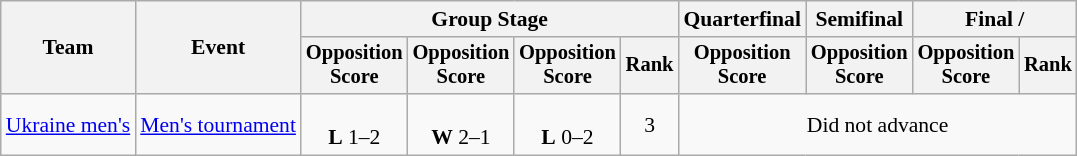<table class=wikitable style=font-size:90%;text-align:center>
<tr>
<th rowspan=2>Team</th>
<th rowspan=2>Event</th>
<th colspan=4>Group Stage</th>
<th>Quarterfinal</th>
<th>Semifinal</th>
<th colspan=2>Final / </th>
</tr>
<tr style=font-size:95%>
<th>Opposition<br>Score</th>
<th>Opposition<br>Score</th>
<th>Opposition<br>Score</th>
<th>Rank</th>
<th>Opposition<br>Score</th>
<th>Opposition<br>Score</th>
<th>Opposition<br>Score</th>
<th>Rank</th>
</tr>
<tr>
<td align=left><a href='#'>Ukraine men's</a></td>
<td align=left><a href='#'>Men's tournament</a></td>
<td><br><strong>L</strong> 1–2</td>
<td><br><strong>W</strong> 2–1</td>
<td><br><strong>L</strong> 0–2</td>
<td>3</td>
<td colspan=4>Did not advance</td>
</tr>
</table>
